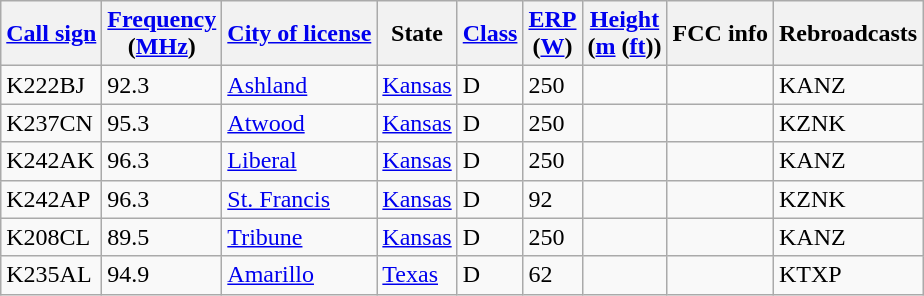<table class="wikitable sortable">
<tr>
<th><a href='#'>Call sign</a></th>
<th data-sort-type="number"><a href='#'>Frequency</a><br>(<a href='#'>MHz</a>)</th>
<th><a href='#'>City of license</a></th>
<th>State</th>
<th><a href='#'>Class</a></th>
<th data-sort-type="number"><a href='#'>ERP</a><br>(<a href='#'>W</a>)</th>
<th data-sort-type="number"><a href='#'>Height</a><br>(<a href='#'>m</a> (<a href='#'>ft</a>))</th>
<th class="unsortable">FCC info</th>
<th>Rebroadcasts</th>
</tr>
<tr>
<td>K222BJ</td>
<td>92.3</td>
<td><a href='#'>Ashland</a></td>
<td><a href='#'>Kansas</a></td>
<td>D</td>
<td>250</td>
<td></td>
<td></td>
<td>KANZ</td>
</tr>
<tr>
<td>K237CN</td>
<td>95.3</td>
<td><a href='#'>Atwood</a></td>
<td><a href='#'>Kansas</a></td>
<td>D</td>
<td>250</td>
<td></td>
<td></td>
<td>KZNK</td>
</tr>
<tr>
<td>K242AK</td>
<td>96.3</td>
<td><a href='#'>Liberal</a></td>
<td><a href='#'>Kansas</a></td>
<td>D</td>
<td>250</td>
<td></td>
<td></td>
<td>KANZ</td>
</tr>
<tr>
<td>K242AP</td>
<td>96.3</td>
<td><a href='#'>St. Francis</a></td>
<td><a href='#'>Kansas</a></td>
<td>D</td>
<td>92</td>
<td></td>
<td></td>
<td>KZNK</td>
</tr>
<tr>
<td>K208CL</td>
<td>89.5</td>
<td><a href='#'>Tribune</a></td>
<td><a href='#'>Kansas</a></td>
<td>D</td>
<td>250</td>
<td></td>
<td></td>
<td>KANZ</td>
</tr>
<tr>
<td>K235AL</td>
<td>94.9</td>
<td><a href='#'>Amarillo</a></td>
<td><a href='#'>Texas</a></td>
<td>D</td>
<td>62</td>
<td></td>
<td></td>
<td>KTXP</td>
</tr>
</table>
